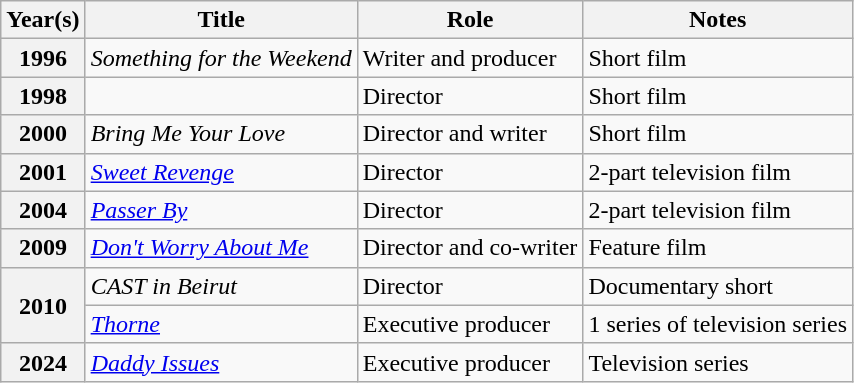<table class="wikitable plainrowheaders sortable">
<tr>
<th scope=col>Year(s)</th>
<th scope=col>Title</th>
<th scope=col>Role</th>
<th scope=col class=unsortable>Notes</th>
</tr>
<tr>
<th scope=row>1996</th>
<td><em>Something for the Weekend</em></td>
<td>Writer and producer</td>
<td>Short film</td>
</tr>
<tr>
<th scope=row>1998</th>
<td><em></em></td>
<td>Director</td>
<td>Short film</td>
</tr>
<tr>
<th scope=row>2000</th>
<td><em>Bring Me Your Love</em></td>
<td>Director and writer</td>
<td>Short film</td>
</tr>
<tr>
<th scope=row>2001</th>
<td><em><a href='#'>Sweet Revenge</a></em></td>
<td>Director</td>
<td>2-part television film</td>
</tr>
<tr>
<th scope=row>2004</th>
<td><em><a href='#'>Passer By</a></em></td>
<td>Director</td>
<td>2-part television film</td>
</tr>
<tr>
<th scope=row>2009</th>
<td><em><a href='#'>Don't Worry About Me</a></em></td>
<td>Director and co-writer</td>
<td>Feature film</td>
</tr>
<tr>
<th rowspan="2" scope="row">2010</th>
<td><em>CAST in Beirut</em></td>
<td>Director</td>
<td>Documentary short</td>
</tr>
<tr>
<td><em><a href='#'>Thorne</a></em></td>
<td>Executive producer</td>
<td>1 series of television series</td>
</tr>
<tr>
<th scope=row>2024</th>
<td><em><a href='#'>Daddy Issues</a></em></td>
<td>Executive producer</td>
<td>Television series</td>
</tr>
</table>
